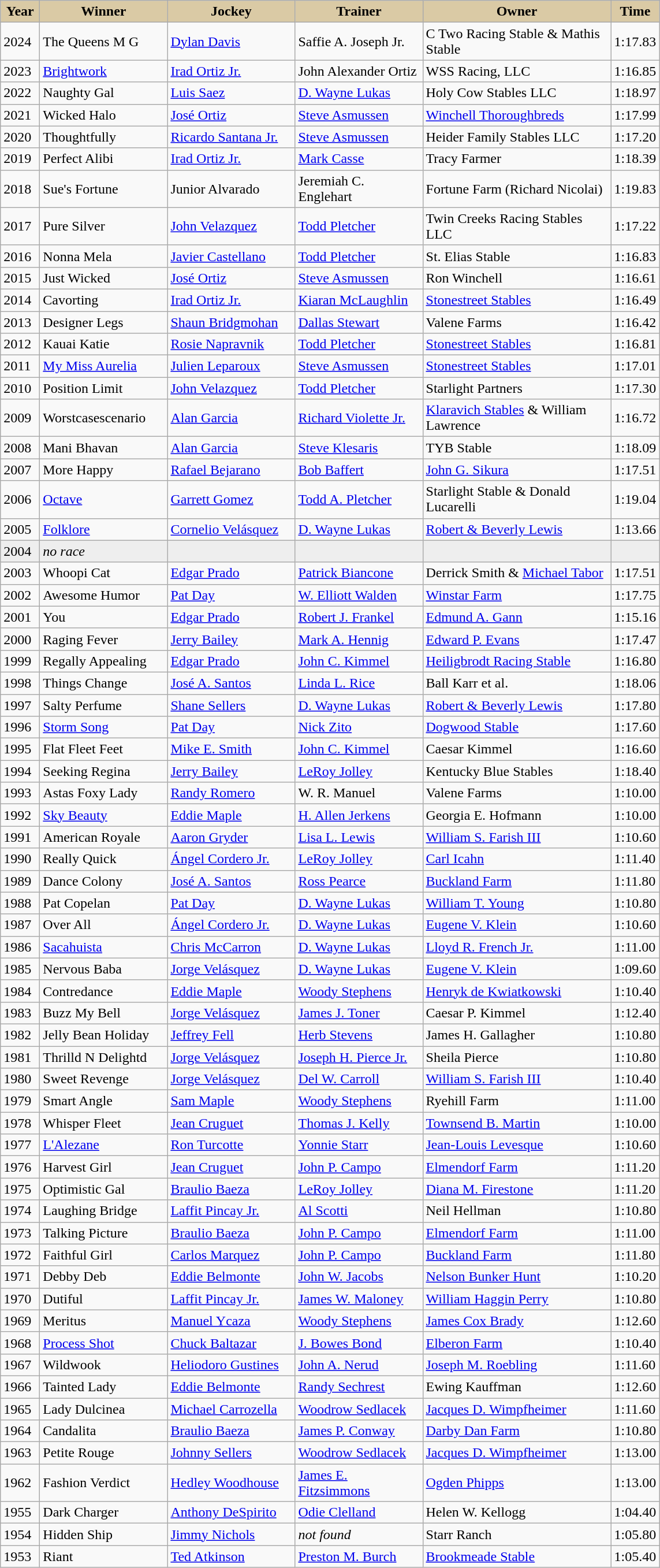<table class="wikitable sortable">
<tr>
<th style="background:#DACAA5; width:38px">Year<br></th>
<th style="background:#DACAA5; width:140px">Winner<br></th>
<th style="background:#DACAA5; width:140px">Jockey<br></th>
<th style="background:#DACAA5; width:140px">Trainer<br></th>
<th style="background:#DACAA5; width:210px">Owner<br></th>
<th style="background:#DACAA5">Time<br></th>
</tr>
<tr>
<td>2024</td>
<td>The Queens M G</td>
<td><a href='#'>Dylan Davis</a></td>
<td>Saffie A. Joseph Jr.</td>
<td>C Two Racing Stable & Mathis Stable</td>
<td>1:17.83</td>
</tr>
<tr>
<td>2023</td>
<td><a href='#'>Brightwork</a></td>
<td><a href='#'>Irad Ortiz Jr.</a></td>
<td>John Alexander Ortiz</td>
<td>WSS Racing, LLC</td>
<td>1:16.85</td>
</tr>
<tr>
<td>2022</td>
<td>Naughty Gal</td>
<td><a href='#'>Luis Saez</a></td>
<td><a href='#'>D. Wayne Lukas</a></td>
<td>Holy Cow Stables LLC</td>
<td>1:18.97</td>
</tr>
<tr>
<td>2021</td>
<td>Wicked Halo</td>
<td><a href='#'>José Ortiz</a></td>
<td><a href='#'>Steve Asmussen</a></td>
<td><a href='#'>Winchell Thoroughbreds</a></td>
<td>1:17.99</td>
</tr>
<tr>
<td>2020</td>
<td>Thoughtfully</td>
<td><a href='#'>Ricardo Santana Jr.</a></td>
<td><a href='#'>Steve Asmussen</a></td>
<td>Heider Family Stables LLC</td>
<td>1:17.20</td>
</tr>
<tr>
<td>2019</td>
<td>Perfect Alibi</td>
<td><a href='#'>Irad Ortiz Jr.</a></td>
<td><a href='#'>Mark Casse</a></td>
<td>Tracy Farmer</td>
<td>1:18.39</td>
</tr>
<tr>
<td>2018</td>
<td>Sue's Fortune</td>
<td>Junior Alvarado</td>
<td>Jeremiah C. Englehart</td>
<td>Fortune Farm (Richard Nicolai)</td>
<td>1:19.83</td>
</tr>
<tr>
<td>2017</td>
<td>Pure Silver</td>
<td><a href='#'>John Velazquez</a></td>
<td><a href='#'>Todd Pletcher</a></td>
<td>Twin Creeks Racing Stables LLC</td>
<td>1:17.22</td>
</tr>
<tr>
<td>2016</td>
<td>Nonna Mela</td>
<td><a href='#'>Javier Castellano</a></td>
<td><a href='#'>Todd Pletcher</a></td>
<td>St. Elias Stable</td>
<td>1:16.83</td>
</tr>
<tr>
<td>2015</td>
<td>Just Wicked</td>
<td><a href='#'>José Ortiz</a></td>
<td><a href='#'>Steve Asmussen</a></td>
<td>Ron Winchell</td>
<td>1:16.61</td>
</tr>
<tr>
<td>2014</td>
<td>Cavorting</td>
<td><a href='#'>Irad Ortiz Jr.</a></td>
<td><a href='#'>Kiaran McLaughlin</a></td>
<td><a href='#'>Stonestreet Stables</a></td>
<td>1:16.49</td>
</tr>
<tr>
<td>2013</td>
<td>Designer Legs</td>
<td><a href='#'>Shaun Bridgmohan</a></td>
<td><a href='#'>Dallas Stewart</a></td>
<td>Valene Farms</td>
<td>1:16.42</td>
</tr>
<tr>
<td>2012</td>
<td>Kauai Katie</td>
<td><a href='#'>Rosie Napravnik</a></td>
<td><a href='#'>Todd Pletcher</a></td>
<td><a href='#'>Stonestreet Stables</a></td>
<td>1:16.81</td>
</tr>
<tr>
<td>2011</td>
<td><a href='#'>My Miss Aurelia</a></td>
<td><a href='#'>Julien Leparoux</a></td>
<td><a href='#'>Steve Asmussen</a></td>
<td><a href='#'>Stonestreet Stables</a></td>
<td>1:17.01</td>
</tr>
<tr>
<td>2010</td>
<td>Position Limit</td>
<td><a href='#'>John Velazquez</a></td>
<td><a href='#'>Todd Pletcher</a></td>
<td>Starlight Partners</td>
<td>1:17.30</td>
</tr>
<tr>
<td>2009</td>
<td>Worstcasescenario</td>
<td><a href='#'>Alan Garcia</a></td>
<td><a href='#'>Richard Violette Jr.</a></td>
<td><a href='#'>Klaravich Stables</a> & William Lawrence</td>
<td>1:16.72</td>
</tr>
<tr>
<td>2008</td>
<td>Mani Bhavan</td>
<td><a href='#'>Alan Garcia</a></td>
<td><a href='#'>Steve Klesaris</a></td>
<td>TYB Stable</td>
<td>1:18.09</td>
</tr>
<tr>
<td>2007</td>
<td>More Happy</td>
<td><a href='#'>Rafael Bejarano</a></td>
<td><a href='#'>Bob Baffert</a></td>
<td><a href='#'>John G. Sikura</a></td>
<td>1:17.51</td>
</tr>
<tr>
<td>2006</td>
<td><a href='#'>Octave</a></td>
<td><a href='#'>Garrett Gomez</a></td>
<td><a href='#'>Todd A. Pletcher</a></td>
<td>Starlight Stable & Donald Lucarelli</td>
<td>1:19.04</td>
</tr>
<tr>
<td>2005</td>
<td><a href='#'>Folklore</a></td>
<td><a href='#'>Cornelio Velásquez</a></td>
<td><a href='#'>D. Wayne Lukas</a></td>
<td><a href='#'>Robert & Beverly Lewis</a></td>
<td>1:13.66</td>
</tr>
<tr bgcolor="#eeeeee">
<td>2004</td>
<td><em>no race</em></td>
<td></td>
<td></td>
<td></td>
<td></td>
</tr>
<tr>
<td>2003</td>
<td>Whoopi Cat</td>
<td><a href='#'>Edgar Prado</a></td>
<td><a href='#'>Patrick Biancone</a></td>
<td>Derrick Smith & <a href='#'>Michael Tabor</a></td>
<td>1:17.51</td>
</tr>
<tr>
<td>2002</td>
<td>Awesome Humor</td>
<td><a href='#'>Pat Day</a></td>
<td><a href='#'>W. Elliott Walden</a></td>
<td><a href='#'>Winstar Farm</a></td>
<td>1:17.75</td>
</tr>
<tr>
<td>2001</td>
<td>You</td>
<td><a href='#'>Edgar Prado</a></td>
<td><a href='#'>Robert J. Frankel</a></td>
<td><a href='#'>Edmund A. Gann</a></td>
<td>1:15.16</td>
</tr>
<tr>
<td>2000</td>
<td>Raging Fever</td>
<td><a href='#'>Jerry Bailey</a></td>
<td><a href='#'>Mark A. Hennig</a></td>
<td><a href='#'>Edward P. Evans</a></td>
<td>1:17.47</td>
</tr>
<tr>
<td>1999</td>
<td>Regally Appealing</td>
<td><a href='#'>Edgar Prado</a></td>
<td><a href='#'>John C. Kimmel</a></td>
<td><a href='#'>Heiligbrodt Racing Stable</a></td>
<td>1:16.80</td>
</tr>
<tr>
<td>1998</td>
<td>Things Change</td>
<td><a href='#'>José A. Santos</a></td>
<td><a href='#'>Linda L. Rice</a></td>
<td>Ball Karr et al.</td>
<td>1:18.06</td>
</tr>
<tr>
<td>1997</td>
<td>Salty Perfume</td>
<td><a href='#'>Shane Sellers</a></td>
<td><a href='#'>D. Wayne Lukas</a></td>
<td><a href='#'>Robert & Beverly Lewis</a></td>
<td>1:17.80</td>
</tr>
<tr>
<td>1996</td>
<td><a href='#'>Storm Song</a></td>
<td><a href='#'>Pat Day</a></td>
<td><a href='#'>Nick Zito</a></td>
<td><a href='#'>Dogwood Stable</a></td>
<td>1:17.60</td>
</tr>
<tr>
<td>1995</td>
<td>Flat Fleet Feet</td>
<td><a href='#'>Mike E. Smith</a></td>
<td><a href='#'>John C. Kimmel</a></td>
<td>Caesar Kimmel</td>
<td>1:16.60</td>
</tr>
<tr>
<td>1994</td>
<td>Seeking Regina</td>
<td><a href='#'>Jerry Bailey</a></td>
<td><a href='#'>LeRoy Jolley</a></td>
<td>Kentucky Blue Stables</td>
<td>1:18.40</td>
</tr>
<tr>
<td>1993</td>
<td>Astas Foxy Lady</td>
<td><a href='#'>Randy Romero</a></td>
<td>W. R. Manuel</td>
<td>Valene Farms</td>
<td>1:10.00</td>
</tr>
<tr>
<td>1992</td>
<td><a href='#'>Sky Beauty</a></td>
<td><a href='#'>Eddie Maple</a></td>
<td><a href='#'>H. Allen Jerkens</a></td>
<td>Georgia E. Hofmann</td>
<td>1:10.00</td>
</tr>
<tr>
<td>1991</td>
<td>American Royale</td>
<td><a href='#'>Aaron Gryder</a></td>
<td><a href='#'>Lisa L. Lewis</a></td>
<td><a href='#'>William S. Farish III</a></td>
<td>1:10.60</td>
</tr>
<tr>
<td>1990</td>
<td>Really Quick</td>
<td><a href='#'>Ángel Cordero Jr.</a></td>
<td><a href='#'>LeRoy Jolley</a></td>
<td><a href='#'>Carl Icahn</a></td>
<td>1:11.40</td>
</tr>
<tr>
<td>1989</td>
<td>Dance Colony</td>
<td><a href='#'>José A. Santos</a></td>
<td><a href='#'>Ross Pearce</a></td>
<td><a href='#'>Buckland Farm</a></td>
<td>1:11.80</td>
</tr>
<tr>
<td>1988</td>
<td>Pat Copelan</td>
<td><a href='#'>Pat Day</a></td>
<td><a href='#'>D. Wayne Lukas</a></td>
<td><a href='#'>William T. Young</a></td>
<td>1:10.80</td>
</tr>
<tr>
<td>1987</td>
<td>Over All</td>
<td><a href='#'>Ángel Cordero Jr.</a></td>
<td><a href='#'>D. Wayne Lukas</a></td>
<td><a href='#'>Eugene V. Klein</a></td>
<td>1:10.60</td>
</tr>
<tr>
<td>1986</td>
<td><a href='#'>Sacahuista</a></td>
<td><a href='#'>Chris McCarron</a></td>
<td><a href='#'>D. Wayne Lukas</a></td>
<td><a href='#'>Lloyd R. French Jr.</a></td>
<td>1:11.00</td>
</tr>
<tr>
<td>1985</td>
<td>Nervous Baba</td>
<td><a href='#'>Jorge Velásquez</a></td>
<td><a href='#'>D. Wayne Lukas</a></td>
<td><a href='#'>Eugene V. Klein</a></td>
<td>1:09.60</td>
</tr>
<tr>
<td>1984</td>
<td>Contredance</td>
<td><a href='#'>Eddie Maple</a></td>
<td><a href='#'>Woody Stephens</a></td>
<td><a href='#'>Henryk de Kwiatkowski</a></td>
<td>1:10.40</td>
</tr>
<tr>
<td>1983</td>
<td>Buzz My Bell</td>
<td><a href='#'>Jorge Velásquez</a></td>
<td><a href='#'>James J. Toner</a></td>
<td>Caesar P. Kimmel</td>
<td>1:12.40</td>
</tr>
<tr>
<td>1982</td>
<td>Jelly Bean Holiday</td>
<td><a href='#'>Jeffrey Fell</a></td>
<td><a href='#'>Herb Stevens</a></td>
<td>James H. Gallagher</td>
<td>1:10.80</td>
</tr>
<tr>
<td>1981</td>
<td>Thrilld N Delightd</td>
<td><a href='#'>Jorge Velásquez</a></td>
<td><a href='#'>Joseph H. Pierce Jr.</a></td>
<td>Sheila Pierce</td>
<td>1:10.80</td>
</tr>
<tr>
<td>1980</td>
<td>Sweet Revenge</td>
<td><a href='#'>Jorge Velásquez</a></td>
<td><a href='#'>Del W. Carroll</a></td>
<td><a href='#'>William S. Farish III</a></td>
<td>1:10.40</td>
</tr>
<tr>
<td>1979</td>
<td>Smart Angle</td>
<td><a href='#'>Sam Maple</a></td>
<td><a href='#'>Woody Stephens</a></td>
<td>Ryehill Farm</td>
<td>1:11.00</td>
</tr>
<tr>
<td>1978</td>
<td>Whisper Fleet</td>
<td><a href='#'>Jean Cruguet</a></td>
<td><a href='#'>Thomas J. Kelly</a></td>
<td><a href='#'>Townsend B. Martin</a></td>
<td>1:10.00</td>
</tr>
<tr>
<td>1977</td>
<td><a href='#'>L'Alezane</a></td>
<td><a href='#'>Ron Turcotte</a></td>
<td><a href='#'>Yonnie Starr</a></td>
<td><a href='#'>Jean-Louis Levesque</a></td>
<td>1:10.60</td>
</tr>
<tr>
<td>1976</td>
<td>Harvest Girl</td>
<td><a href='#'>Jean Cruguet</a></td>
<td><a href='#'>John P. Campo</a></td>
<td><a href='#'>Elmendorf Farm</a></td>
<td>1:11.20</td>
</tr>
<tr>
<td>1975</td>
<td>Optimistic Gal</td>
<td><a href='#'>Braulio Baeza</a></td>
<td><a href='#'>LeRoy Jolley</a></td>
<td><a href='#'>Diana M. Firestone</a></td>
<td>1:11.20</td>
</tr>
<tr>
<td>1974</td>
<td>Laughing Bridge</td>
<td><a href='#'>Laffit Pincay Jr.</a></td>
<td><a href='#'>Al Scotti</a></td>
<td>Neil Hellman</td>
<td>1:10.80</td>
</tr>
<tr>
<td>1973</td>
<td>Talking Picture</td>
<td><a href='#'>Braulio Baeza</a></td>
<td><a href='#'>John P. Campo</a></td>
<td><a href='#'>Elmendorf Farm</a></td>
<td>1:11.00</td>
</tr>
<tr>
<td>1972</td>
<td>Faithful Girl</td>
<td><a href='#'>Carlos Marquez</a></td>
<td><a href='#'>John P. Campo</a></td>
<td><a href='#'>Buckland Farm</a></td>
<td>1:11.80</td>
</tr>
<tr>
<td>1971</td>
<td>Debby Deb</td>
<td><a href='#'>Eddie Belmonte</a></td>
<td><a href='#'>John W. Jacobs</a></td>
<td><a href='#'>Nelson Bunker Hunt</a></td>
<td>1:10.20</td>
</tr>
<tr>
<td>1970</td>
<td>Dutiful</td>
<td><a href='#'>Laffit Pincay Jr.</a></td>
<td><a href='#'>James W. Maloney</a></td>
<td><a href='#'>William Haggin Perry</a></td>
<td>1:10.80</td>
</tr>
<tr>
<td>1969</td>
<td>Meritus</td>
<td><a href='#'>Manuel Ycaza</a></td>
<td><a href='#'>Woody Stephens</a></td>
<td><a href='#'>James Cox Brady</a></td>
<td>1:12.60</td>
</tr>
<tr>
<td>1968</td>
<td><a href='#'>Process Shot</a></td>
<td><a href='#'>Chuck Baltazar</a></td>
<td><a href='#'>J. Bowes Bond</a></td>
<td><a href='#'>Elberon Farm</a></td>
<td>1:10.40</td>
</tr>
<tr>
<td>1967</td>
<td>Wildwook</td>
<td><a href='#'>Heliodoro Gustines</a></td>
<td><a href='#'>John A. Nerud</a></td>
<td><a href='#'>Joseph M. Roebling</a></td>
<td>1:11.60</td>
</tr>
<tr>
<td>1966</td>
<td>Tainted Lady</td>
<td><a href='#'>Eddie Belmonte</a></td>
<td><a href='#'>Randy Sechrest</a></td>
<td>Ewing Kauffman</td>
<td>1:12.60</td>
</tr>
<tr>
<td>1965</td>
<td>Lady Dulcinea</td>
<td><a href='#'>Michael Carrozella</a></td>
<td><a href='#'>Woodrow Sedlacek</a></td>
<td><a href='#'>Jacques D. Wimpfheimer</a></td>
<td>1:11.60</td>
</tr>
<tr>
<td>1964</td>
<td>Candalita</td>
<td><a href='#'>Braulio Baeza</a></td>
<td><a href='#'>James P. Conway</a></td>
<td><a href='#'>Darby Dan Farm</a></td>
<td>1:10.80</td>
</tr>
<tr>
<td>1963</td>
<td>Petite Rouge</td>
<td><a href='#'>Johnny Sellers</a></td>
<td><a href='#'>Woodrow Sedlacek</a></td>
<td><a href='#'>Jacques D. Wimpfheimer</a></td>
<td>1:13.00</td>
</tr>
<tr>
<td>1962</td>
<td>Fashion Verdict</td>
<td><a href='#'>Hedley Woodhouse</a></td>
<td><a href='#'>James E. Fitzsimmons</a></td>
<td><a href='#'>Ogden Phipps</a></td>
<td>1:13.00</td>
</tr>
<tr>
<td>1955</td>
<td>Dark Charger</td>
<td><a href='#'>Anthony DeSpirito</a></td>
<td><a href='#'>Odie Clelland</a></td>
<td>Helen W. Kellogg</td>
<td>1:04.40</td>
</tr>
<tr>
<td>1954</td>
<td>Hidden Ship</td>
<td><a href='#'>Jimmy Nichols</a></td>
<td><em>not found</em></td>
<td>Starr Ranch</td>
<td>1:05.80</td>
</tr>
<tr>
<td>1953</td>
<td>Riant</td>
<td><a href='#'>Ted Atkinson</a></td>
<td><a href='#'>Preston M. Burch</a></td>
<td><a href='#'>Brookmeade Stable</a></td>
<td>1:05.40</td>
</tr>
</table>
